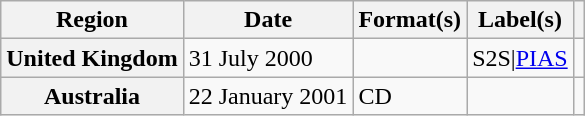<table class="wikitable plainrowheaders">
<tr>
<th scope="col">Region</th>
<th scope="col">Date</th>
<th scope="col">Format(s)</th>
<th scope="col">Label(s)</th>
<th scope="col"></th>
</tr>
<tr>
<th scope="row">United Kingdom</th>
<td>31 July 2000</td>
<td></td>
<td {{hlist>S2S|<a href='#'>PIAS</a></td>
<td></td>
</tr>
<tr>
<th scope="row">Australia</th>
<td>22 January 2001</td>
<td>CD</td>
<td></td>
<td></td>
</tr>
</table>
